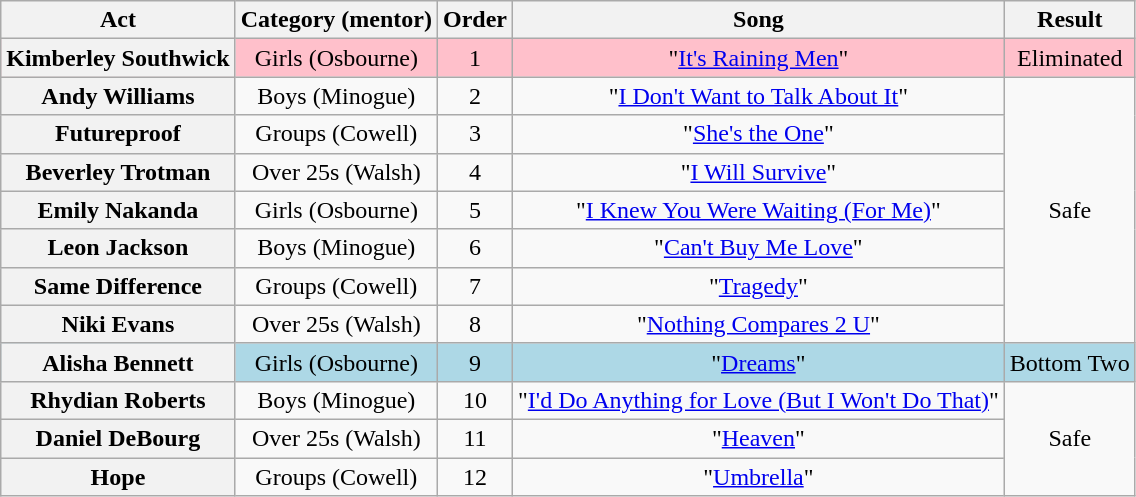<table class="wikitable plainrowheaders" style="text-align:center;">
<tr>
<th scope="col">Act</th>
<th scope="col">Category (mentor)</th>
<th scope="col">Order</th>
<th scope="col">Song</th>
<th scope="col">Result</th>
</tr>
<tr style="background: pink">
<th scope=row>Kimberley Southwick</th>
<td>Girls (Osbourne)</td>
<td>1</td>
<td>"<a href='#'>It's Raining Men</a>"</td>
<td>Eliminated</td>
</tr>
<tr>
<th scope=row>Andy Williams</th>
<td>Boys (Minogue)</td>
<td>2</td>
<td>"<a href='#'>I Don't Want to Talk About It</a>"</td>
<td rowspan=7>Safe</td>
</tr>
<tr>
<th scope=row>Futureproof</th>
<td>Groups (Cowell)</td>
<td>3</td>
<td>"<a href='#'>She's the One</a>"</td>
</tr>
<tr>
<th scope=row>Beverley Trotman</th>
<td>Over 25s (Walsh)</td>
<td>4</td>
<td>"<a href='#'>I Will Survive</a>"</td>
</tr>
<tr>
<th scope=row>Emily Nakanda</th>
<td>Girls (Osbourne)</td>
<td>5</td>
<td>"<a href='#'>I Knew You Were Waiting (For Me)</a>"</td>
</tr>
<tr>
<th scope=row>Leon Jackson</th>
<td>Boys (Minogue)</td>
<td>6</td>
<td>"<a href='#'>Can't Buy Me Love</a>"</td>
</tr>
<tr>
<th scope=row>Same Difference</th>
<td>Groups (Cowell)</td>
<td>7</td>
<td>"<a href='#'>Tragedy</a>"</td>
</tr>
<tr>
<th scope=row>Niki Evans</th>
<td>Over 25s (Walsh)</td>
<td>8</td>
<td>"<a href='#'>Nothing Compares 2 U</a>"</td>
</tr>
<tr style="background: lightblue">
<th scope=row>Alisha Bennett</th>
<td>Girls (Osbourne)</td>
<td>9</td>
<td>"<a href='#'>Dreams</a>"</td>
<td>Bottom Two</td>
</tr>
<tr>
<th scope=row>Rhydian Roberts</th>
<td>Boys (Minogue)</td>
<td>10</td>
<td>"<a href='#'>I'd Do Anything for Love (But I Won't Do That)</a>"</td>
<td rowspan=3>Safe</td>
</tr>
<tr>
<th scope=row>Daniel DeBourg</th>
<td>Over 25s (Walsh)</td>
<td>11</td>
<td>"<a href='#'>Heaven</a>"</td>
</tr>
<tr>
<th scope=row>Hope</th>
<td>Groups (Cowell)</td>
<td>12</td>
<td>"<a href='#'>Umbrella</a>"</td>
</tr>
</table>
